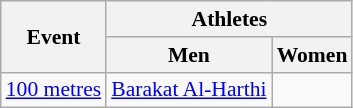<table class=wikitable style="font-size:90%">
<tr>
<th rowspan=2>Event</th>
<th colspan=2>Athletes</th>
</tr>
<tr>
<th>Men</th>
<th>Women</th>
</tr>
<tr>
<td><a href='#'>100 metres</a></td>
<td><a href='#'>Barakat Al-Harthi</a></td>
<td></td>
</tr>
</table>
